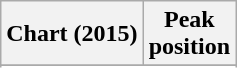<table class="wikitable plainrowheaders">
<tr>
<th>Chart (2015)</th>
<th>Peak<br>position</th>
</tr>
<tr>
</tr>
<tr>
</tr>
<tr>
</tr>
<tr>
</tr>
</table>
